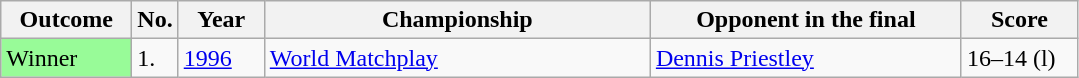<table class="sortable wikitable">
<tr>
<th width="80">Outcome</th>
<th width="20">No.</th>
<th width="50">Year</th>
<th style="width:250px;">Championship</th>
<th style="width:200px;">Opponent in the final</th>
<th width="70">Score</th>
</tr>
<tr>
<td style="background:#98FB98">Winner</td>
<td>1.</td>
<td><a href='#'>1996</a></td>
<td><a href='#'>World Matchplay</a></td>
<td> <a href='#'>Dennis Priestley</a></td>
<td>16–14 (l)</td>
</tr>
</table>
